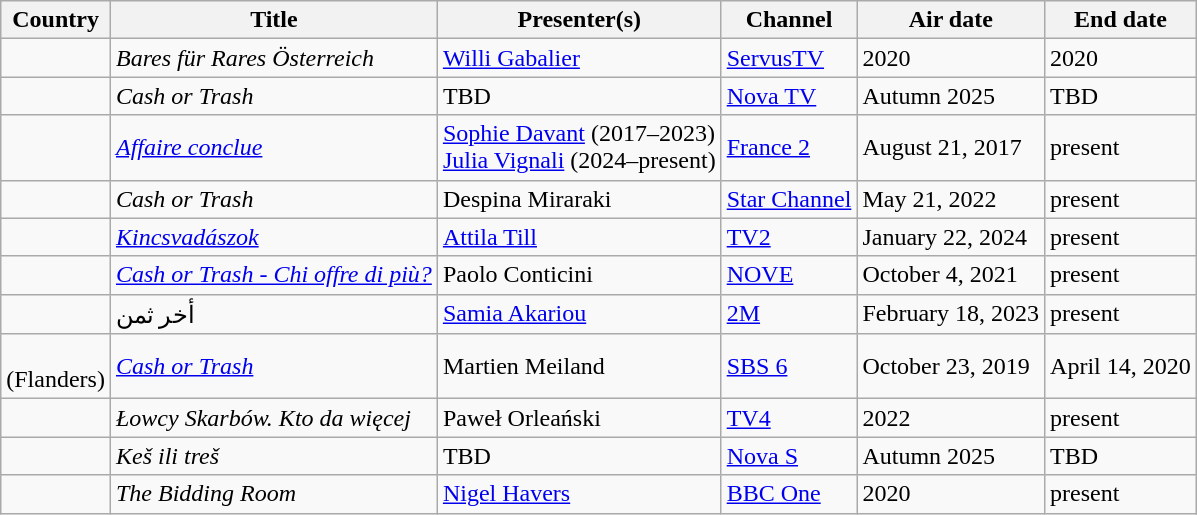<table class="wikitable">
<tr>
<th>Country</th>
<th>Title</th>
<th>Presenter(s)</th>
<th>Channel</th>
<th>Air date</th>
<th>End date</th>
</tr>
<tr>
<td></td>
<td><em>Bares für Rares Österreich</em></td>
<td><a href='#'>Willi Gabalier</a></td>
<td><a href='#'>ServusTV</a></td>
<td>2020</td>
<td>2020</td>
</tr>
<tr>
<td></td>
<td><em>Cash or Trash</em></td>
<td>TBD</td>
<td><a href='#'>Nova TV</a></td>
<td>Autumn 2025</td>
<td>TBD</td>
</tr>
<tr>
<td></td>
<td><em><a href='#'>Affaire conclue</a></em></td>
<td><a href='#'>Sophie Davant</a> (2017–2023)<br><a href='#'>Julia Vignali</a> (2024–present)</td>
<td><a href='#'>France 2</a></td>
<td>August 21, 2017</td>
<td>present</td>
</tr>
<tr>
<td></td>
<td><em>Cash or Trash</em></td>
<td>Despina Miraraki</td>
<td><a href='#'>Star Channel</a></td>
<td>May 21, 2022</td>
<td>present</td>
</tr>
<tr>
<td></td>
<td><em><a href='#'>Kincsvadászok</a></em></td>
<td><a href='#'>Attila Till</a></td>
<td><a href='#'>TV2</a></td>
<td>January 22, 2024</td>
<td>present</td>
</tr>
<tr>
<td></td>
<td><em><a href='#'>Cash or Trash - Chi offre di più?</a></em></td>
<td>Paolo Conticini</td>
<td><a href='#'>NOVE</a></td>
<td>October 4, 2021</td>
<td>present</td>
</tr>
<tr>
<td></td>
<td>أخر ثمن<br></td>
<td><a href='#'>Samia Akariou</a></td>
<td><a href='#'>2M</a></td>
<td>February 18, 2023</td>
<td>present</td>
</tr>
<tr>
<td><br> (Flanders)</td>
<td><em><a href='#'>Cash or Trash</a></em></td>
<td>Martien Meiland</td>
<td><a href='#'>SBS 6</a></td>
<td>October 23, 2019</td>
<td>April 14, 2020</td>
</tr>
<tr>
<td></td>
<td><em>Łowcy Skarbów. Kto da więcej</em></td>
<td>Paweł Orleański</td>
<td><a href='#'>TV4</a></td>
<td>2022</td>
<td>present</td>
</tr>
<tr>
<td></td>
<td><em>Keš ili treš</em></td>
<td>TBD</td>
<td><a href='#'>Nova S</a></td>
<td>Autumn 2025</td>
<td>TBD</td>
</tr>
<tr>
<td></td>
<td><em>The Bidding Room</em></td>
<td><a href='#'>Nigel Havers</a></td>
<td><a href='#'>BBC One</a></td>
<td>2020</td>
<td>present</td>
</tr>
</table>
